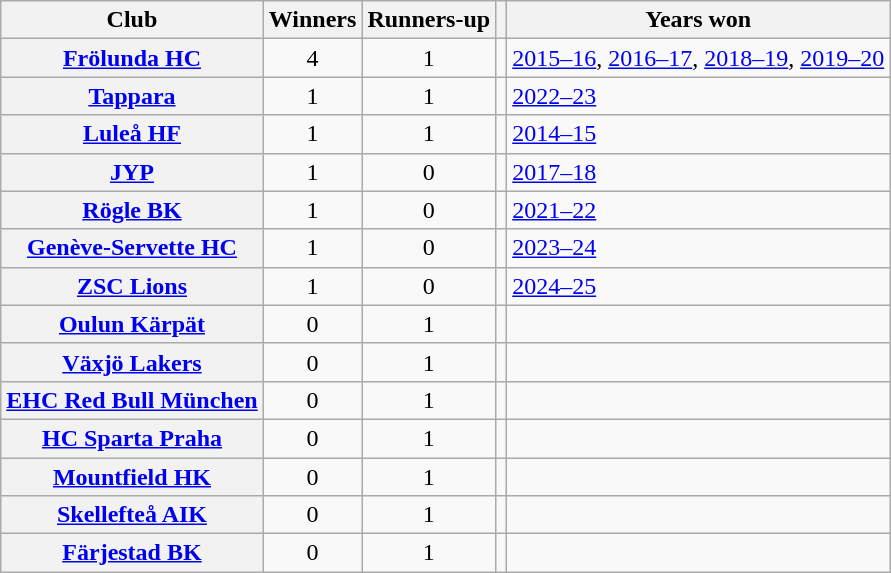<table class="wikitable plainrowheaders sortable" style="text-align:center;">
<tr>
<th scope="col">Club</th>
<th scope="col">Winners</th>
<th scope="col">Runners-up</th>
<th scope="col"></th>
<th scope="col">Years won</th>
</tr>
<tr>
<th scope="row"> <a href='#'>Frölunda HC</a></th>
<td>4</td>
<td>1</td>
<td></td>
<td style="text-align:left;"><a href='#'>2015–16</a>, <a href='#'>2016–17</a>, <a href='#'>2018–19</a>, <a href='#'>2019–20</a></td>
</tr>
<tr>
<th scope="row"> <a href='#'>Tappara</a></th>
<td>1</td>
<td>1</td>
<td></td>
<td style="text-align:left;"><a href='#'>2022–23</a></td>
</tr>
<tr>
<th scope="row"> <a href='#'>Luleå HF</a></th>
<td>1</td>
<td>1</td>
<td></td>
<td style="text-align:left;"><a href='#'>2014–15</a></td>
</tr>
<tr>
<th scope="row"> <a href='#'>JYP</a></th>
<td>1</td>
<td>0</td>
<td></td>
<td style="text-align:left;"><a href='#'>2017–18</a></td>
</tr>
<tr>
<th scope="row"> <a href='#'>Rögle BK</a></th>
<td>1</td>
<td>0</td>
<td></td>
<td style="text-align:left;"><a href='#'>2021–22</a></td>
</tr>
<tr>
<th scope="row"> <a href='#'>Genève-Servette HC</a></th>
<td>1</td>
<td>0</td>
<td></td>
<td style="text-align:left;"><a href='#'>2023–24</a></td>
</tr>
<tr>
<th scope="row"> <a href='#'>ZSC Lions</a></th>
<td>1</td>
<td>0</td>
<td></td>
<td style="text-align:left;"><a href='#'>2024–25</a></td>
</tr>
<tr>
<th scope="row"> <a href='#'>Oulun Kärpät</a></th>
<td>0</td>
<td>1</td>
<td></td>
<td style="text-align:left;"></td>
</tr>
<tr>
<th scope="row"> <a href='#'>Växjö Lakers</a></th>
<td>0</td>
<td>1</td>
<td></td>
<td style="text-align:left;"></td>
</tr>
<tr>
<th scope="row"> <a href='#'>EHC Red Bull München</a></th>
<td>0</td>
<td>1</td>
<td></td>
<td style="text-align:left;"></td>
</tr>
<tr>
<th scope="row"> <a href='#'>HC Sparta Praha</a></th>
<td>0</td>
<td>1</td>
<td></td>
<td style="text-align:left;"></td>
</tr>
<tr>
<th scope="row"> <a href='#'>Mountfield HK</a></th>
<td>0</td>
<td>1</td>
<td></td>
<td style="text-align:left;"></td>
</tr>
<tr>
<th scope="row"> <a href='#'>Skellefteå AIK</a></th>
<td>0</td>
<td>1</td>
<td></td>
<td style="text-align:left;"></td>
</tr>
<tr>
<th scope="row"> <a href='#'>Färjestad BK</a></th>
<td>0</td>
<td>1</td>
<td></td>
<td style="text-align:left;"></td>
</tr>
</table>
